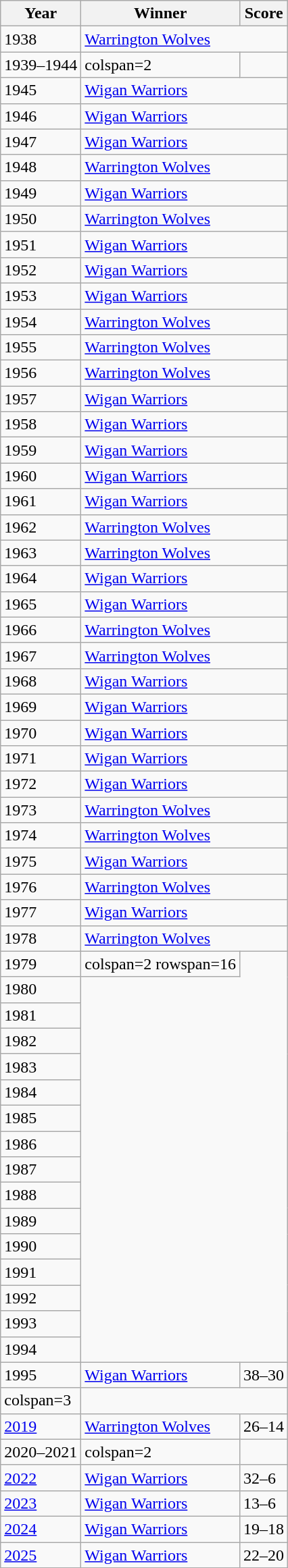<table class="wikitable">
<tr>
<th>Year</th>
<th>Winner</th>
<th>Score</th>
</tr>
<tr>
<td>1938</td>
<td colspan=2> <a href='#'>Warrington Wolves</a></td>
</tr>
<tr>
<td>1939–1944</td>
<td>colspan=2</td>
</tr>
<tr>
<td>1945</td>
<td colspan=2> <a href='#'>Wigan Warriors</a></td>
</tr>
<tr>
<td>1946</td>
<td colspan=2> <a href='#'>Wigan Warriors</a></td>
</tr>
<tr>
<td>1947</td>
<td colspan=2> <a href='#'>Wigan Warriors</a></td>
</tr>
<tr>
<td>1948</td>
<td colspan=2> <a href='#'>Warrington Wolves</a></td>
</tr>
<tr>
<td>1949</td>
<td colspan=2> <a href='#'>Wigan Warriors</a></td>
</tr>
<tr>
<td>1950</td>
<td colspan=2> <a href='#'>Warrington Wolves</a></td>
</tr>
<tr>
<td>1951</td>
<td colspan=2> <a href='#'>Wigan Warriors</a></td>
</tr>
<tr>
<td>1952</td>
<td colspan=2> <a href='#'>Wigan Warriors</a></td>
</tr>
<tr>
<td>1953</td>
<td colspan=2> <a href='#'>Wigan Warriors</a></td>
</tr>
<tr>
<td>1954</td>
<td colspan=2> <a href='#'>Warrington Wolves</a></td>
</tr>
<tr>
<td>1955</td>
<td colspan=2> <a href='#'>Warrington Wolves</a></td>
</tr>
<tr>
<td>1956</td>
<td colspan=2> <a href='#'>Warrington Wolves</a></td>
</tr>
<tr>
<td>1957</td>
<td colspan=2> <a href='#'>Wigan Warriors</a></td>
</tr>
<tr>
<td>1958</td>
<td colspan=2> <a href='#'>Wigan Warriors</a></td>
</tr>
<tr>
<td>1959</td>
<td colspan=2> <a href='#'>Wigan Warriors</a></td>
</tr>
<tr>
<td>1960</td>
<td colspan=2> <a href='#'>Wigan Warriors</a></td>
</tr>
<tr>
<td>1961</td>
<td colspan=2> <a href='#'>Wigan Warriors</a></td>
</tr>
<tr>
<td>1962</td>
<td colspan=2> <a href='#'>Warrington Wolves</a></td>
</tr>
<tr>
<td>1963</td>
<td colspan=2> <a href='#'>Warrington Wolves</a></td>
</tr>
<tr>
<td>1964</td>
<td colspan=2> <a href='#'>Wigan Warriors</a></td>
</tr>
<tr>
<td>1965</td>
<td colspan=2> <a href='#'>Wigan Warriors</a></td>
</tr>
<tr>
<td>1966</td>
<td colspan=2> <a href='#'>Warrington Wolves</a></td>
</tr>
<tr>
<td>1967</td>
<td colspan=2> <a href='#'>Warrington Wolves</a></td>
</tr>
<tr>
<td>1968</td>
<td colspan=2> <a href='#'>Wigan Warriors</a></td>
</tr>
<tr>
<td>1969</td>
<td colspan=2> <a href='#'>Wigan Warriors</a></td>
</tr>
<tr>
<td>1970</td>
<td colspan=2> <a href='#'>Wigan Warriors</a></td>
</tr>
<tr>
<td>1971</td>
<td colspan=2> <a href='#'>Wigan Warriors</a></td>
</tr>
<tr>
<td>1972</td>
<td colspan=2> <a href='#'>Wigan Warriors</a></td>
</tr>
<tr>
<td>1973</td>
<td colspan=2> <a href='#'>Warrington Wolves</a></td>
</tr>
<tr>
<td>1974</td>
<td colspan=2> <a href='#'>Warrington Wolves</a></td>
</tr>
<tr>
<td>1975</td>
<td colspan=2> <a href='#'>Wigan Warriors</a></td>
</tr>
<tr>
<td>1976</td>
<td colspan=2> <a href='#'>Warrington Wolves</a></td>
</tr>
<tr>
<td>1977</td>
<td colspan=2> <a href='#'>Wigan Warriors</a></td>
</tr>
<tr>
<td>1978</td>
<td colspan=2> <a href='#'>Warrington Wolves</a></td>
</tr>
<tr>
<td>1979</td>
<td>colspan=2 rowspan=16</td>
</tr>
<tr>
<td>1980</td>
</tr>
<tr>
<td>1981</td>
</tr>
<tr>
<td>1982</td>
</tr>
<tr>
<td>1983</td>
</tr>
<tr>
<td>1984</td>
</tr>
<tr>
<td>1985</td>
</tr>
<tr>
<td>1986</td>
</tr>
<tr>
<td>1987</td>
</tr>
<tr>
<td>1988</td>
</tr>
<tr>
<td>1989</td>
</tr>
<tr>
<td>1990</td>
</tr>
<tr>
<td>1991</td>
</tr>
<tr>
<td>1992</td>
</tr>
<tr>
<td>1993</td>
</tr>
<tr>
<td>1994</td>
</tr>
<tr>
<td>1995</td>
<td> <a href='#'>Wigan Warriors</a></td>
<td>38–30</td>
</tr>
<tr>
<td>colspan=3</td>
</tr>
<tr>
<td><a href='#'>2019</a></td>
<td> <a href='#'>Warrington Wolves</a></td>
<td>26–14</td>
</tr>
<tr>
<td>2020–2021</td>
<td>colspan=2</td>
</tr>
<tr>
<td><a href='#'>2022</a></td>
<td> <a href='#'>Wigan Warriors</a></td>
<td>32–6</td>
</tr>
<tr>
<td><a href='#'>2023</a></td>
<td> <a href='#'>Wigan Warriors</a></td>
<td>13–6</td>
</tr>
<tr>
<td><a href='#'>2024</a></td>
<td> <a href='#'>Wigan Warriors</a></td>
<td>19–18</td>
</tr>
<tr>
<td><a href='#'>2025</a></td>
<td> <a href='#'>Wigan Warriors</a></td>
<td>22–20</td>
</tr>
</table>
